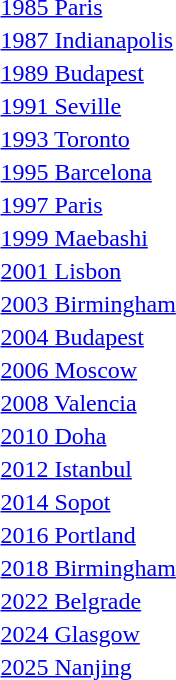<table>
<tr>
<td><a href='#'>1985 Paris</a></td>
<td></td>
<td></td>
<td></td>
</tr>
<tr>
<td><a href='#'>1987 Indianapolis</a><br></td>
<td></td>
<td></td>
<td></td>
</tr>
<tr>
<td><a href='#'>1989 Budapest</a><br></td>
<td></td>
<td></td>
<td></td>
</tr>
<tr>
<td><a href='#'>1991 Seville</a><br></td>
<td></td>
<td></td>
<td></td>
</tr>
<tr>
<td><a href='#'>1993 Toronto</a><br></td>
<td></td>
<td></td>
<td></td>
</tr>
<tr>
<td><a href='#'>1995 Barcelona</a><br></td>
<td></td>
<td></td>
<td></td>
</tr>
<tr>
<td><a href='#'>1997 Paris</a><br></td>
<td></td>
<td></td>
<td></td>
</tr>
<tr>
<td><a href='#'>1999 Maebashi</a><br></td>
<td></td>
<td></td>
<td></td>
</tr>
<tr>
<td><a href='#'>2001 Lisbon</a><br></td>
<td></td>
<td></td>
<td></td>
</tr>
<tr>
<td><a href='#'>2003 Birmingham</a><br></td>
<td></td>
<td></td>
<td></td>
</tr>
<tr>
<td><a href='#'>2004 Budapest</a><br></td>
<td></td>
<td></td>
<td></td>
</tr>
<tr>
<td><a href='#'>2006 Moscow</a><br></td>
<td></td>
<td></td>
<td></td>
</tr>
<tr>
<td><a href='#'>2008 Valencia</a><br></td>
<td></td>
<td></td>
<td></td>
</tr>
<tr>
<td><a href='#'>2010 Doha</a><br></td>
<td></td>
<td></td>
<td></td>
</tr>
<tr>
<td><a href='#'>2012 Istanbul</a><br></td>
<td></td>
<td></td>
<td></td>
</tr>
<tr>
<td><a href='#'>2014 Sopot</a><br></td>
<td></td>
<td></td>
<td></td>
</tr>
<tr>
<td><a href='#'>2016 Portland</a><br></td>
<td></td>
<td></td>
<td></td>
</tr>
<tr>
<td><a href='#'>2018 Birmingham</a><br></td>
<td></td>
<td></td>
<td></td>
</tr>
<tr>
<td><a href='#'>2022 Belgrade</a><br></td>
<td></td>
<td></td>
<td></td>
</tr>
<tr>
<td><a href='#'>2024 Glasgow</a><br></td>
<td></td>
<td></td>
<td></td>
</tr>
<tr>
<td><a href='#'>2025 Nanjing</a><br></td>
<td></td>
<td></td>
<td></td>
</tr>
</table>
